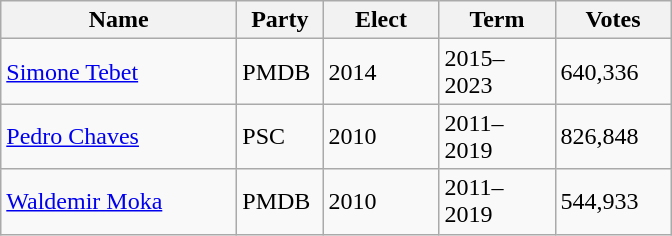<table class="wikitable sortable">
<tr>
<th style="width:150px;">Name</th>
<th style="width:50px;">Party</th>
<th style="width:70px;">Elect</th>
<th style="width:70px;">Term</th>
<th style="width:70px;">Votes</th>
</tr>
<tr>
<td><a href='#'>Simone Tebet</a></td>
<td>PMDB</td>
<td>2014</td>
<td>2015–2023</td>
<td>640,336</td>
</tr>
<tr>
<td><a href='#'>Pedro Chaves</a><br></td>
<td>PSC</td>
<td>2010</td>
<td>2011–2019</td>
<td>826,848</td>
</tr>
<tr>
<td><a href='#'>Waldemir Moka</a></td>
<td>PMDB</td>
<td>2010</td>
<td>2011–2019</td>
<td>544,933</td>
</tr>
</table>
